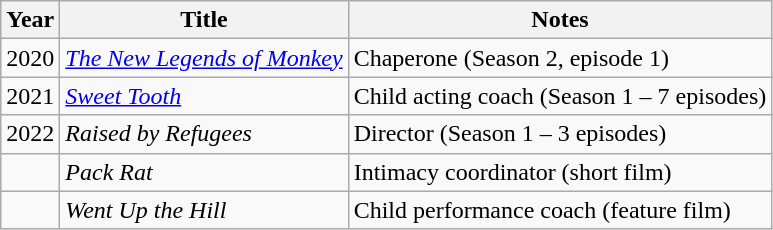<table class="wikitable plainrowheaders sortable">
<tr>
<th scope="col">Year</th>
<th scope="col">Title</th>
<th class="unsortable">Notes</th>
</tr>
<tr>
<td>2020</td>
<td><em><a href='#'>The New Legends of Monkey</a></em></td>
<td>Chaperone (Season 2, episode 1)</td>
</tr>
<tr>
<td>2021</td>
<td><em><a href='#'>Sweet Tooth</a></em></td>
<td>Child acting coach (Season 1 – 7 episodes)</td>
</tr>
<tr>
<td>2022</td>
<td><em>Raised by Refugees</em></td>
<td>Director (Season 1 – 3 episodes)</td>
</tr>
<tr>
<td></td>
<td><em>Pack Rat</em></td>
<td>Intimacy coordinator (short film)</td>
</tr>
<tr>
<td></td>
<td><em>Went Up the Hill</em></td>
<td>Child performance coach (feature film)</td>
</tr>
</table>
